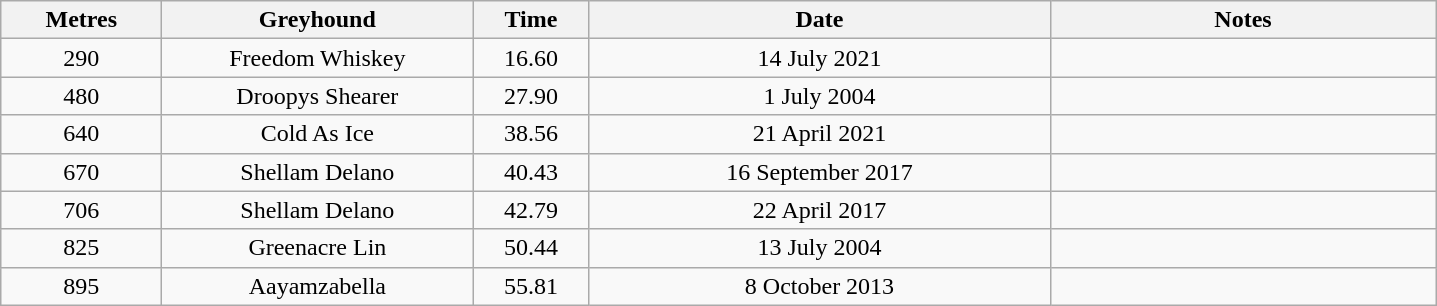<table class="wikitable" style="font-size: 100%">
<tr>
<th width=100>Metres</th>
<th width=200>Greyhound</th>
<th width=70>Time</th>
<th width=300>Date</th>
<th width=250>Notes</th>
</tr>
<tr align=center>
<td>290</td>
<td>Freedom Whiskey</td>
<td>16.60</td>
<td>14 July 2021</td>
<td></td>
</tr>
<tr align=center>
<td>480</td>
<td>Droopys Shearer</td>
<td>27.90</td>
<td>1 July 2004</td>
<td></td>
</tr>
<tr align=center>
<td>640</td>
<td>Cold As Ice</td>
<td>38.56</td>
<td>21 April 2021</td>
<td></td>
</tr>
<tr align=center>
<td>670</td>
<td>Shellam Delano</td>
<td>40.43</td>
<td>16 September 2017</td>
<td></td>
</tr>
<tr align=center>
<td>706</td>
<td>Shellam Delano</td>
<td>42.79</td>
<td>22 April 2017</td>
<td></td>
</tr>
<tr align=center>
<td>825</td>
<td>Greenacre Lin</td>
<td>50.44</td>
<td>13 July 2004</td>
<td></td>
</tr>
<tr align=center>
<td>895</td>
<td>Aayamzabella</td>
<td>55.81</td>
<td>8 October 2013</td>
<td></td>
</tr>
</table>
